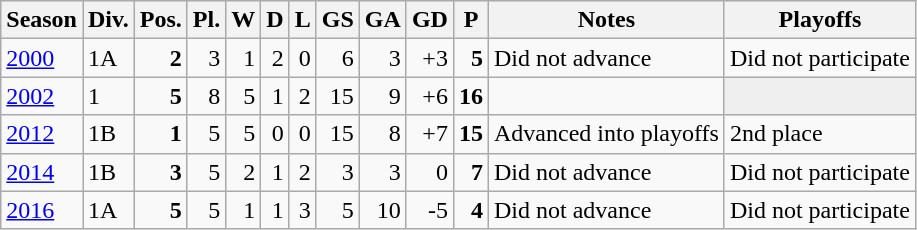<table class="wikitable">
<tr style="background:#efefef;">
<th>Season</th>
<th>Div.</th>
<th>Pos.</th>
<th>Pl.</th>
<th>W</th>
<th>D</th>
<th>L</th>
<th>GS</th>
<th>GA</th>
<th>GD</th>
<th>P</th>
<th>Notes</th>
<th>Playoffs</th>
</tr>
<tr>
<td><a href='#'>2000</a></td>
<td>1A</td>
<td align=right><strong>2</strong></td>
<td align=right>3</td>
<td align=right>1</td>
<td align=right>2</td>
<td align=right>0</td>
<td align=right>6</td>
<td align=right>3</td>
<td align=right>+3</td>
<td align=right><strong>5</strong></td>
<td>Did not advance</td>
<td>Did not participate</td>
</tr>
<tr>
<td><a href='#'>2002</a></td>
<td>1</td>
<td align=right><strong>5</strong></td>
<td align=right>8</td>
<td align=right>5</td>
<td align=right>1</td>
<td align=right>2</td>
<td align=right>15</td>
<td align=right>9</td>
<td align=right>+6</td>
<td align=right><strong>16</strong></td>
<td></td>
<td bgcolor=#EFEFEF></td>
</tr>
<tr>
<td><a href='#'>2012</a></td>
<td>1B</td>
<td align=right><strong>1</strong></td>
<td align=right>5</td>
<td align=right>5</td>
<td align=right>0</td>
<td align=right>0</td>
<td align=right>15</td>
<td align=right>8</td>
<td align=right>+7</td>
<td align=right><strong>15</strong></td>
<td>Advanced into playoffs</td>
<td>2nd place</td>
</tr>
<tr>
<td><a href='#'>2014</a></td>
<td>1B</td>
<td align=right><strong>3</strong></td>
<td align=right>5</td>
<td align=right>2</td>
<td align=right>1</td>
<td align=right>2</td>
<td align=right>3</td>
<td align=right>3</td>
<td align=right>0</td>
<td align=right><strong>7</strong></td>
<td>Did not advance</td>
<td>Did not participate</td>
</tr>
<tr>
<td><a href='#'>2016</a></td>
<td>1A</td>
<td align=right><strong>5</strong></td>
<td align=right>5</td>
<td align=right>1</td>
<td align=right>1</td>
<td align=right>3</td>
<td align=right>5</td>
<td align=right>10</td>
<td align=right>-5</td>
<td align=right><strong>4</strong></td>
<td>Did not advance</td>
<td>Did not participate</td>
</tr>
</table>
